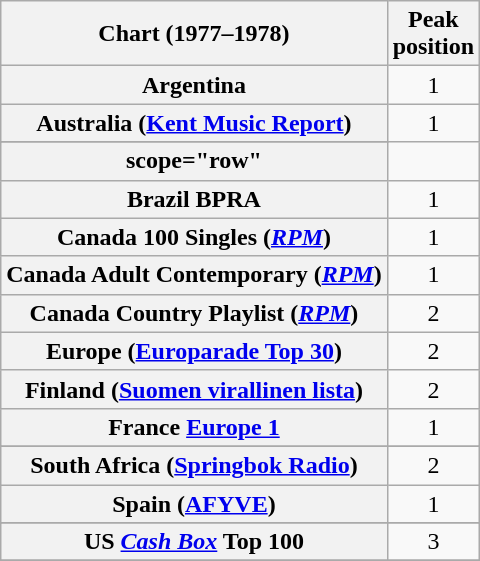<table class="wikitable sortable plainrowheaders" style="text-align:center">
<tr>
<th>Chart (1977–1978)</th>
<th>Peak<br>position</th>
</tr>
<tr>
<th scope="row">Argentina</th>
<td align="center">1</td>
</tr>
<tr>
<th scope="row">Australia (<a href='#'>Kent Music Report</a>)</th>
<td>1</td>
</tr>
<tr>
</tr>
<tr>
<th>scope="row"</th>
</tr>
<tr>
<th scope="row">Brazil BPRA</th>
<td align="center">1</td>
</tr>
<tr>
<th scope="row">Canada 100 Singles (<a href='#'><em>RPM</em></a>)</th>
<td>1</td>
</tr>
<tr>
<th scope="row">Canada Adult Contemporary (<a href='#'><em>RPM</em></a>)</th>
<td>1</td>
</tr>
<tr>
<th scope="row">Canada Country Playlist (<a href='#'><em>RPM</em></a>)</th>
<td>2</td>
</tr>
<tr>
<th scope="row">Europe (<a href='#'>Europarade Top 30</a>)</th>
<td>2</td>
</tr>
<tr>
<th scope="row">Finland (<a href='#'>Suomen virallinen lista</a>)</th>
<td>2</td>
</tr>
<tr>
<th scope="row">France <a href='#'>Europe 1</a></th>
<td>1</td>
</tr>
<tr>
</tr>
<tr>
</tr>
<tr>
</tr>
<tr>
</tr>
<tr>
</tr>
<tr>
<th scope="row">South Africa (<a href='#'>Springbok Radio</a>)</th>
<td>2</td>
</tr>
<tr>
<th scope="row">Spain (<a href='#'>AFYVE</a>)</th>
<td>1</td>
</tr>
<tr>
</tr>
<tr>
</tr>
<tr>
</tr>
<tr>
</tr>
<tr>
</tr>
<tr>
</tr>
<tr>
<th scope="row">US <em><a href='#'>Cash Box</a></em> Top 100</th>
<td>3</td>
</tr>
<tr>
</tr>
</table>
